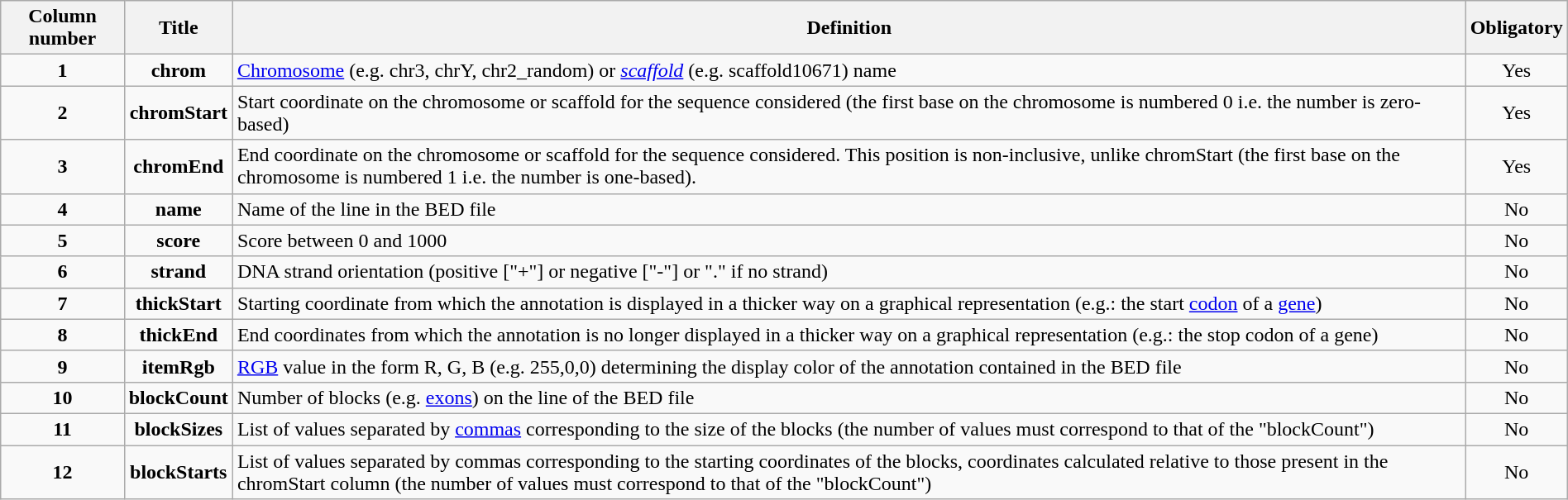<table class="wikitable alternance sortable" style="text-align:center; border:solid 1px black;margin:1em auto;">
<tr>
<th>Column number</th>
<th>Title</th>
<th>Definition</th>
<th>Obligatory</th>
</tr>
<tr>
<td><strong>1</strong></td>
<td><strong>chrom</strong></td>
<td align="left"><a href='#'>Chromosome</a> (e.g. chr3, chrY, chr2_random) or <em><a href='#'>scaffold</a></em> (e.g. scaffold10671) name</td>
<td>Yes</td>
</tr>
<tr>
<td><strong>2</strong></td>
<td><strong>chromStart</strong></td>
<td align="left">Start coordinate on the chromosome or scaffold for the sequence considered (the first base on the chromosome is numbered 0 i.e. the number is zero-based)</td>
<td>Yes</td>
</tr>
<tr>
<td><strong>3</strong></td>
<td><strong>chromEnd</strong></td>
<td align="left">End coordinate on the chromosome or scaffold for the sequence considered. This position is non-inclusive, unlike chromStart (the first base on the chromosome is numbered 1 i.e. the number is one-based).</td>
<td>Yes</td>
</tr>
<tr>
<td><strong>4</strong></td>
<td><strong>name</strong></td>
<td align="left">Name of the line in the BED file</td>
<td>No</td>
</tr>
<tr>
<td><strong>5</strong></td>
<td><strong>score</strong></td>
<td align="left">Score between 0 and 1000</td>
<td>No</td>
</tr>
<tr>
<td><strong>6</strong></td>
<td><strong>strand</strong></td>
<td align="left">DNA strand orientation (positive ["+"] or negative ["-"] or "." if no strand)</td>
<td>No</td>
</tr>
<tr>
<td><strong>7</strong></td>
<td><strong>thickStart</strong></td>
<td align="left">Starting coordinate from which the annotation is displayed in a thicker way on a graphical representation (e.g.: the start <a href='#'>codon</a> of a <a href='#'>gene</a>)</td>
<td>No</td>
</tr>
<tr>
<td><strong>8</strong></td>
<td><strong>thickEnd</strong></td>
<td align="left">End coordinates from which the annotation is no longer displayed in a thicker way on a graphical representation (e.g.: the stop codon of a gene)</td>
<td>No</td>
</tr>
<tr>
<td><strong>9</strong></td>
<td><strong>itemRgb</strong></td>
<td align="left"><a href='#'>RGB</a> value in the form R, G, B (e.g. 255,0,0) determining the display color of the annotation contained in the BED file</td>
<td>No</td>
</tr>
<tr>
<td><strong>10</strong></td>
<td><strong>blockCount</strong></td>
<td align="left">Number of blocks (e.g. <a href='#'>exons</a>) on the line of the BED file</td>
<td>No</td>
</tr>
<tr>
<td><strong>11</strong></td>
<td><strong>blockSizes</strong></td>
<td align="left">List of values separated by <a href='#'>commas</a> corresponding to the size of the blocks (the number of values must correspond to that of the "blockCount")</td>
<td>No</td>
</tr>
<tr>
<td><strong>12</strong></td>
<td><strong>blockStarts</strong></td>
<td align="left">List of values separated by commas corresponding to the starting coordinates of the blocks, coordinates calculated relative to those present in the chromStart column (the number of values must correspond to that of the "blockCount")</td>
<td>No</td>
</tr>
</table>
